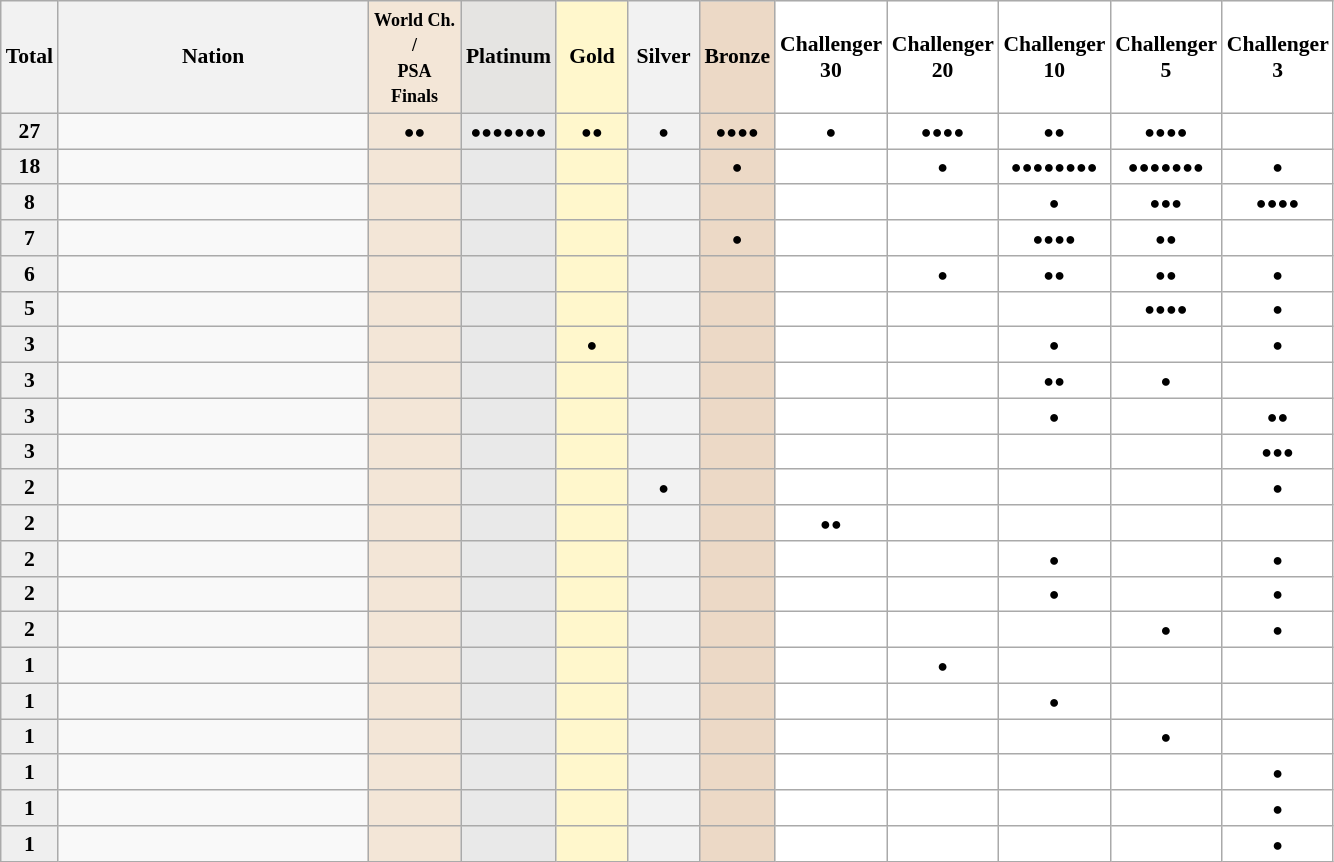<table class="sortable wikitable" style="font-size:90%">
<tr>
<th width="30">Total</th>
<th width="200">Nation</th>
<th width="55" style="background:#F3E6D7;"><small>World Ch. /<br>PSA Finals</small></th>
<th width="41" style="background:#E5E4E2;">Platinum</th>
<th width="41" style="background:#fff7cc;">Gold</th>
<th width="41" style="background:#f2f2f2;">Silver</th>
<th width="41" style="background:#ecd9c6;">Bronze</th>
<th width="41" style="background:#fff;">Challenger 30</th>
<th width="41" style="background:#fff;">Challenger 20</th>
<th width="41" style="background:#fff;">Challenger 10</th>
<th width="41" style="background:#fff;">Challenger 5</th>
<th width="41" style="background:#fff;">Challenger 3</th>
</tr>
<tr style="text-align:center">
<td style="background:#efefef;"><strong>27</strong></td>
<td style="text-align:left"></td>
<td style="background:#F3E6D7;"> <small>●●</small></td>
<td style="background:#E9E9E9;"> <small>●●●●●●●</small></td>
<td style="background:#fff7cc;"> <small>●●</small></td>
<td style="background:#f2f2f2;"> <small>●</small></td>
<td style="background:#ecd9c6;"> <small>●●●●</small></td>
<td style="background:#fff;"> <small>●</small></td>
<td style="background:#fff;"> <small>●●●●</small></td>
<td style="background:#fff;"> <small>●●</small></td>
<td style="background:#fff;"> <small>●●●●</small></td>
<td style="background:#fff;"> <small> </small></td>
</tr>
<tr style="text-align:center">
<td style="background:#efefef;"><strong>18</strong></td>
<td style="text-align:left"></td>
<td style="background:#F3E6D7;"> <small> </small></td>
<td style="background:#E9E9E9;"> <small> </small></td>
<td style="background:#fff7cc;"> <small> </small></td>
<td style="background:#f2f2f2;"> <small> </small></td>
<td style="background:#ecd9c6;"> <small>●</small></td>
<td style="background:#fff;"> <small> </small></td>
<td style="background:#fff;"> <small>●</small></td>
<td style="background:#fff;"> <small>●●●●●●●●</small></td>
<td style="background:#fff;"> <small>●●●●●●●</small></td>
<td style="background:#fff;"> <small>●</small></td>
</tr>
<tr style="text-align:center">
<td style="background:#efefef;"><strong>8</strong></td>
<td style="text-align:left"></td>
<td style="background:#F3E6D7;"> <small> </small></td>
<td style="background:#E9E9E9;"> <small> </small></td>
<td style="background:#fff7cc;"> <small> </small></td>
<td style="background:#f2f2f2;"> <small> </small></td>
<td style="background:#ecd9c6;"> <small> </small></td>
<td style="background:#fff;"> <small> </small></td>
<td style="background:#fff;"> <small> </small></td>
<td style="background:#fff;"> <small>●</small></td>
<td style="background:#fff;"> <small>●●●</small></td>
<td style="background:#fff;"> <small>●●●●</small></td>
</tr>
<tr style="text-align:center">
<td style="background:#efefef;"><strong>7</strong></td>
<td style="text-align:left"></td>
<td style="background:#F3E6D7;"> <small> </small></td>
<td style="background:#E9E9E9;"> <small> </small></td>
<td style="background:#fff7cc;"> <small> </small></td>
<td style="background:#f2f2f2;"> <small> </small></td>
<td style="background:#ecd9c6;"> <small>●</small></td>
<td style="background:#fff;"> <small> </small></td>
<td style="background:#fff;"> <small> </small></td>
<td style="background:#fff;"> <small>●●●●</small></td>
<td style="background:#fff;"> <small>●●</small></td>
<td style="background:#fff;"> <small> </small></td>
</tr>
<tr style="text-align:center">
<td style="background:#efefef;"><strong>6</strong></td>
<td style="text-align:left"></td>
<td style="background:#F3E6D7;"> <small> </small></td>
<td style="background:#E9E9E9;"> <small> </small></td>
<td style="background:#fff7cc;"> <small> </small></td>
<td style="background:#f2f2f2;"> <small> </small></td>
<td style="background:#ecd9c6;"> <small> </small></td>
<td style="background:#fff;"> <small> </small></td>
<td style="background:#fff;"> <small>●</small></td>
<td style="background:#fff;"> <small>●●</small></td>
<td style="background:#fff;"> <small>●●</small></td>
<td style="background:#fff;"> <small>●</small></td>
</tr>
<tr style="text-align:center">
<td style="background:#efefef;"><strong>5</strong></td>
<td style="text-align:left"></td>
<td style="background:#F3E6D7;"> <small> </small></td>
<td style="background:#E9E9E9;"> <small> </small></td>
<td style="background:#fff7cc;"> <small> </small></td>
<td style="background:#f2f2f2;"> <small> </small></td>
<td style="background:#ecd9c6;"> <small> </small></td>
<td style="background:#fff;"> <small> </small></td>
<td style="background:#fff;"> <small> </small></td>
<td style="background:#fff;"> <small> </small></td>
<td style="background:#fff;"> <small>●●●●</small></td>
<td style="background:#fff;"> <small>●</small></td>
</tr>
<tr style="text-align:center">
<td style="background:#efefef;"><strong>3</strong></td>
<td style="text-align:left"></td>
<td style="background:#F3E6D7;"> <small> </small></td>
<td style="background:#E9E9E9;"> <small> </small></td>
<td style="background:#fff7cc;"> <small>●</small></td>
<td style="background:#f2f2f2;"> <small> </small></td>
<td style="background:#ecd9c6;"> <small> </small></td>
<td style="background:#fff;"> <small> </small></td>
<td style="background:#fff;"> <small> </small></td>
<td style="background:#fff;"> <small>●</small></td>
<td style="background:#fff;"> <small> </small></td>
<td style="background:#fff;"> <small>●</small></td>
</tr>
<tr style="text-align:center">
<td style="background:#efefef;"><strong>3</strong></td>
<td style="text-align:left"></td>
<td style="background:#F3E6D7;"> <small> </small></td>
<td style="background:#E9E9E9;"> <small> </small></td>
<td style="background:#fff7cc;"> <small> </small></td>
<td style="background:#f2f2f2;"> <small> </small></td>
<td style="background:#ecd9c6;"> <small> </small></td>
<td style="background:#fff;"> <small> </small></td>
<td style="background:#fff;"> <small> </small></td>
<td style="background:#fff;"> <small>●●</small></td>
<td style="background:#fff;"> <small>●</small></td>
<td style="background:#fff;"> <small> </small></td>
</tr>
<tr style="text-align:center">
<td style="background:#efefef;"><strong>3</strong></td>
<td style="text-align:left"></td>
<td style="background:#F3E6D7;"> <small> </small></td>
<td style="background:#E9E9E9;"> <small> </small></td>
<td style="background:#fff7cc;"> <small> </small></td>
<td style="background:#f2f2f2;"> <small> </small></td>
<td style="background:#ecd9c6;"> <small> </small></td>
<td style="background:#fff;"> <small> </small></td>
<td style="background:#fff;"> <small> </small></td>
<td style="background:#fff;"> <small>●</small></td>
<td style="background:#fff;"> <small> </small></td>
<td style="background:#fff;"> <small>●●</small></td>
</tr>
<tr style="text-align:center">
<td style="background:#efefef;"><strong>3</strong></td>
<td style="text-align:left"></td>
<td style="background:#F3E6D7;"> <small> </small></td>
<td style="background:#E9E9E9;"> <small> </small></td>
<td style="background:#fff7cc;"> <small> </small></td>
<td style="background:#f2f2f2;"> <small> </small></td>
<td style="background:#ecd9c6;"> <small> </small></td>
<td style="background:#fff;"> <small> </small></td>
<td style="background:#fff;"> <small> </small></td>
<td style="background:#fff;"> <small> </small></td>
<td style="background:#fff;"> <small> </small></td>
<td style="background:#fff;"> <small>●●●</small></td>
</tr>
<tr style="text-align:center">
<td style="background:#efefef;"><strong>2</strong></td>
<td style="text-align:left"></td>
<td style="background:#F3E6D7;"> <small> </small></td>
<td style="background:#E9E9E9;"> <small> </small></td>
<td style="background:#fff7cc;"> <small> </small></td>
<td style="background:#f2f2f2;"> <small>●</small></td>
<td style="background:#ecd9c6;"> <small> </small></td>
<td style="background:#fff;"> <small> </small></td>
<td style="background:#fff;"> <small> </small></td>
<td style="background:#fff;"> <small> </small></td>
<td style="background:#fff;"> <small> </small></td>
<td style="background:#fff;"> <small>●</small></td>
</tr>
<tr style="text-align:center">
<td style="background:#efefef;"><strong>2</strong></td>
<td style="text-align:left"></td>
<td style="background:#F3E6D7;"> <small> </small></td>
<td style="background:#E9E9E9;"> <small> </small></td>
<td style="background:#fff7cc;"> <small> </small></td>
<td style="background:#f2f2f2;"> <small> </small></td>
<td style="background:#ecd9c6;"> <small> </small></td>
<td style="background:#fff;"> <small>●●</small></td>
<td style="background:#fff;"> <small> </small></td>
<td style="background:#fff;"> <small> </small></td>
<td style="background:#fff;"> <small> </small></td>
<td style="background:#fff;"> <small> </small></td>
</tr>
<tr style="text-align:center">
<td style="background:#efefef;"><strong>2</strong></td>
<td style="text-align:left"></td>
<td style="background:#F3E6D7;"> <small> </small></td>
<td style="background:#E9E9E9;"> <small> </small></td>
<td style="background:#fff7cc;"> <small> </small></td>
<td style="background:#f2f2f2;"> <small> </small></td>
<td style="background:#ecd9c6;"> <small> </small></td>
<td style="background:#fff;"> <small> </small></td>
<td style="background:#fff;"> <small> </small></td>
<td style="background:#fff;"> <small>●</small></td>
<td style="background:#fff;"> <small> </small></td>
<td style="background:#fff;"> <small>●</small></td>
</tr>
<tr style="text-align:center">
<td style="background:#efefef;"><strong>2</strong></td>
<td style="text-align:left"></td>
<td style="background:#F3E6D7;"> <small> </small></td>
<td style="background:#E9E9E9;"> <small> </small></td>
<td style="background:#fff7cc;"> <small> </small></td>
<td style="background:#f2f2f2;"> <small> </small></td>
<td style="background:#ecd9c6;"> <small> </small></td>
<td style="background:#fff;"> <small> </small></td>
<td style="background:#fff;"> <small> </small></td>
<td style="background:#fff;"> <small>●</small></td>
<td style="background:#fff;"> <small> </small></td>
<td style="background:#fff;"> <small>●</small></td>
</tr>
<tr style="text-align:center">
<td style="background:#efefef;"><strong>2</strong></td>
<td style="text-align:left"></td>
<td style="background:#F3E6D7;"> <small> </small></td>
<td style="background:#E9E9E9;"> <small> </small></td>
<td style="background:#fff7cc;"> <small> </small></td>
<td style="background:#f2f2f2;"> <small> </small></td>
<td style="background:#ecd9c6;"> <small> </small></td>
<td style="background:#fff;"> <small> </small></td>
<td style="background:#fff;"> <small> </small></td>
<td style="background:#fff;"> <small> </small></td>
<td style="background:#fff;"> <small>●</small></td>
<td style="background:#fff;"> <small>●</small></td>
</tr>
<tr style="text-align:center">
<td style="background:#efefef;"><strong>1</strong></td>
<td style="text-align:left"></td>
<td style="background:#F3E6D7;"> <small> </small></td>
<td style="background:#E9E9E9;"> <small> </small></td>
<td style="background:#fff7cc;"> <small> </small></td>
<td style="background:#f2f2f2;"> <small> </small></td>
<td style="background:#ecd9c6;"> <small> </small></td>
<td style="background:#fff;"> <small> </small></td>
<td style="background:#fff;"> <small>●</small></td>
<td style="background:#fff;"> <small> </small></td>
<td style="background:#fff;"> <small> </small></td>
<td style="background:#fff;"> <small> </small></td>
</tr>
<tr style="text-align:center">
<td style="background:#efefef;"><strong>1</strong></td>
<td style="text-align:left"></td>
<td style="background:#F3E6D7;"> <small> </small></td>
<td style="background:#E9E9E9;"> <small> </small></td>
<td style="background:#fff7cc;"> <small> </small></td>
<td style="background:#f2f2f2;"> <small> </small></td>
<td style="background:#ecd9c6;"> <small> </small></td>
<td style="background:#fff;"> <small> </small></td>
<td style="background:#fff;"> <small> </small></td>
<td style="background:#fff;"> <small>●</small></td>
<td style="background:#fff;"> <small> </small></td>
<td style="background:#fff;"> <small> </small></td>
</tr>
<tr style="text-align:center">
<td style="background:#efefef;"><strong>1</strong></td>
<td style="text-align:left"></td>
<td style="background:#F3E6D7;"> <small> </small></td>
<td style="background:#E9E9E9;"> <small> </small></td>
<td style="background:#fff7cc;"> <small> </small></td>
<td style="background:#f2f2f2;"> <small> </small></td>
<td style="background:#ecd9c6;"> <small> </small></td>
<td style="background:#fff;"> <small> </small></td>
<td style="background:#fff;"> <small> </small></td>
<td style="background:#fff;"> <small> </small></td>
<td style="background:#fff;"> <small>●</small></td>
<td style="background:#fff;"> <small> </small></td>
</tr>
<tr style="text-align:center">
<td style="background:#efefef;"><strong>1</strong></td>
<td style="text-align:left"></td>
<td style="background:#F3E6D7;"> <small> </small></td>
<td style="background:#E9E9E9;"> <small> </small></td>
<td style="background:#fff7cc;"> <small> </small></td>
<td style="background:#f2f2f2;"> <small> </small></td>
<td style="background:#ecd9c6;"> <small> </small></td>
<td style="background:#fff;"> <small> </small></td>
<td style="background:#fff;"> <small> </small></td>
<td style="background:#fff;"> <small> </small></td>
<td style="background:#fff;"> <small> </small></td>
<td style="background:#fff;"> <small>●</small></td>
</tr>
<tr style="text-align:center">
<td style="background:#efefef;"><strong>1</strong></td>
<td style="text-align:left"></td>
<td style="background:#F3E6D7;"> <small> </small></td>
<td style="background:#E9E9E9;"> <small> </small></td>
<td style="background:#fff7cc;"> <small> </small></td>
<td style="background:#f2f2f2;"> <small> </small></td>
<td style="background:#ecd9c6;"> <small> </small></td>
<td style="background:#fff;"> <small> </small></td>
<td style="background:#fff;"> <small> </small></td>
<td style="background:#fff;"> <small> </small></td>
<td style="background:#fff;"> <small> </small></td>
<td style="background:#fff;"> <small>●</small></td>
</tr>
<tr style="text-align:center">
<td style="background:#efefef;"><strong>1</strong></td>
<td style="text-align:left"></td>
<td style="background:#F3E6D7;"> <small> </small></td>
<td style="background:#E9E9E9;"> <small> </small></td>
<td style="background:#fff7cc;"> <small> </small></td>
<td style="background:#f2f2f2;"> <small> </small></td>
<td style="background:#ecd9c6;"> <small> </small></td>
<td style="background:#fff;"> <small> </small></td>
<td style="background:#fff;"> <small> </small></td>
<td style="background:#fff;"> <small> </small></td>
<td style="background:#fff;"> <small> </small></td>
<td style="background:#fff;"> <small>●</small></td>
</tr>
</table>
